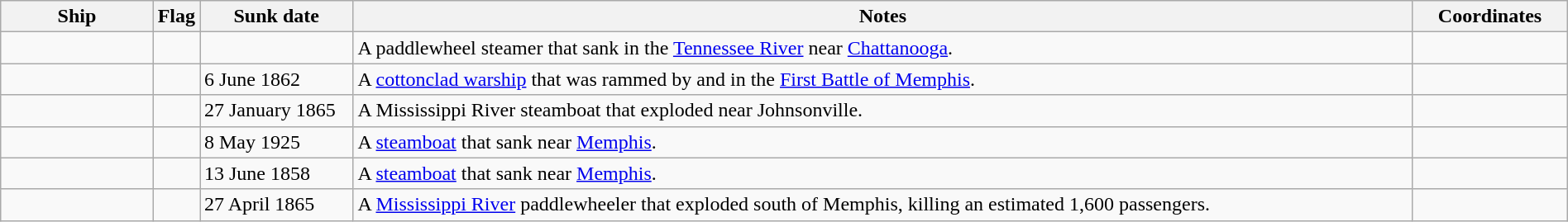<table class=wikitable | style = "width:100%">
<tr>
<th style="width:10%">Ship</th>
<th>Flag</th>
<th style="width:10%">Sunk date</th>
<th style="width:70%">Notes</th>
<th style="width:10%">Coordinates</th>
</tr>
<tr>
<td></td>
<td></td>
<td></td>
<td>A paddlewheel steamer that sank in the <a href='#'>Tennessee River</a> near <a href='#'>Chattanooga</a>.</td>
<td></td>
</tr>
<tr>
<td></td>
<td></td>
<td>6 June 1862</td>
<td>A <a href='#'>cottonclad warship</a> that was rammed by  and  in the <a href='#'>First Battle of Memphis</a>.</td>
<td></td>
</tr>
<tr>
<td></td>
<td></td>
<td>27 January 1865</td>
<td>A Mississippi River steamboat that exploded near Johnsonville.</td>
<td></td>
</tr>
<tr>
<td></td>
<td></td>
<td>8 May 1925</td>
<td>A <a href='#'>steamboat</a> that sank near <a href='#'>Memphis</a>.</td>
<td></td>
</tr>
<tr>
<td></td>
<td></td>
<td>13 June 1858</td>
<td>A <a href='#'>steamboat</a> that sank near <a href='#'>Memphis</a>.</td>
<td></td>
</tr>
<tr>
<td></td>
<td></td>
<td>27 April 1865</td>
<td>A <a href='#'>Mississippi River</a> paddlewheeler that exploded  south of Memphis, killing an estimated 1,600 passengers.</td>
<td></td>
</tr>
</table>
